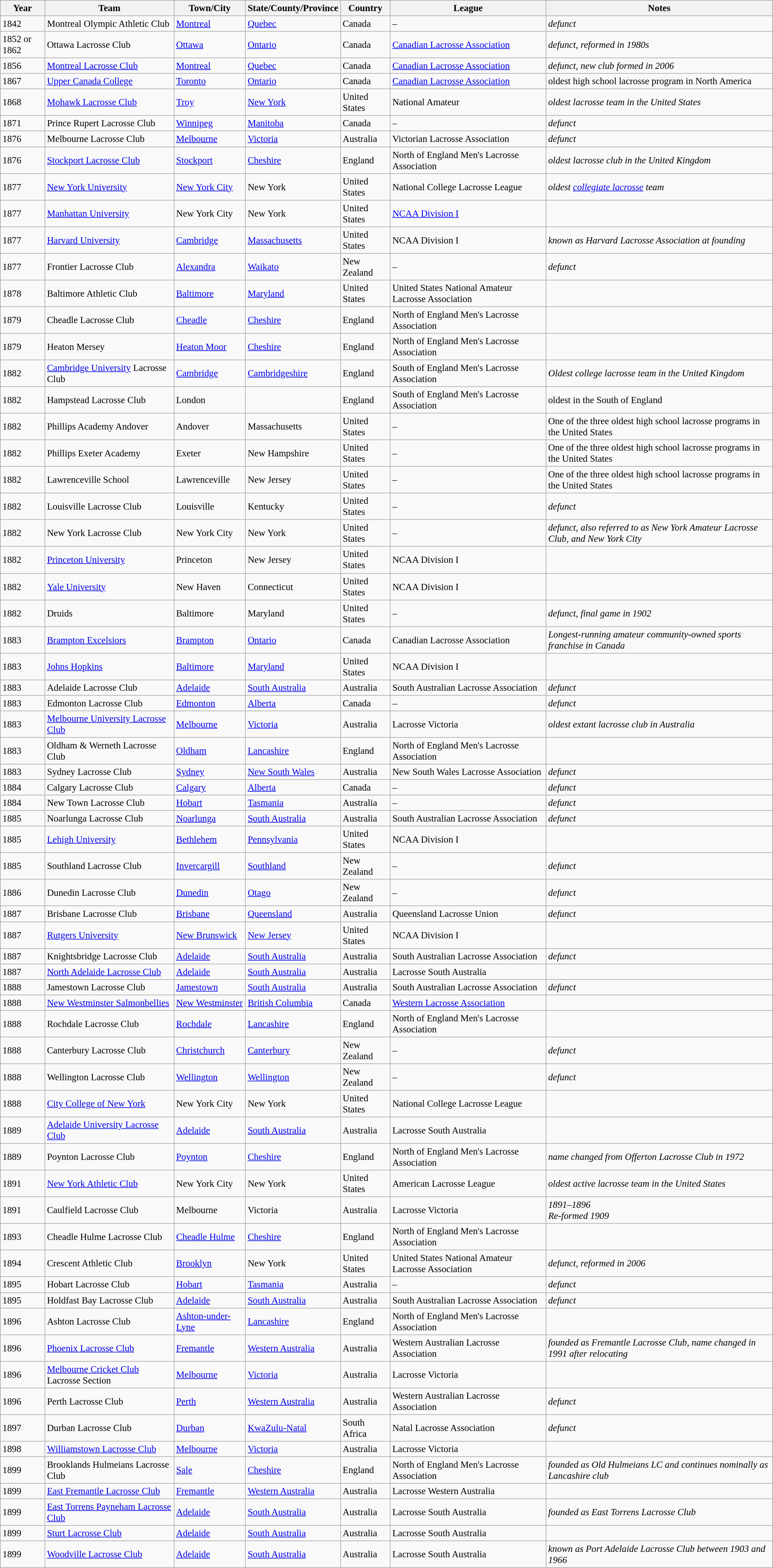<table class="wikitable sortable" style="font-size: 95%;">
<tr>
<th>Year</th>
<th>Team</th>
<th>Town/City</th>
<th>State/County/Province</th>
<th>Country</th>
<th>League</th>
<th>Notes</th>
</tr>
<tr>
<td>1842</td>
<td>Montreal Olympic Athletic Club</td>
<td><a href='#'>Montreal</a></td>
<td><a href='#'>Quebec</a></td>
<td>Canada</td>
<td>–</td>
<td><em>defunct</em></td>
</tr>
<tr>
<td>1852 or 1862</td>
<td>Ottawa Lacrosse Club</td>
<td><a href='#'>Ottawa</a></td>
<td><a href='#'>Ontario</a></td>
<td>Canada</td>
<td><a href='#'>Canadian Lacrosse Association</a></td>
<td><em>defunct, reformed in 1980s</em></td>
</tr>
<tr>
<td>1856</td>
<td><a href='#'>Montreal Lacrosse Club</a></td>
<td><a href='#'>Montreal</a></td>
<td><a href='#'>Quebec</a></td>
<td>Canada</td>
<td><a href='#'>Canadian Lacrosse Association</a></td>
<td><em>defunct, new club formed in 2006</em></td>
</tr>
<tr>
<td>1867</td>
<td><a href='#'>Upper Canada College</a></td>
<td><a href='#'>Toronto</a></td>
<td><a href='#'>Ontario</a></td>
<td>Canada</td>
<td><a href='#'>Canadian Lacrosse Association</a></td>
<td>oldest high school lacrosse program in North America</td>
</tr>
<tr>
<td>1868</td>
<td><a href='#'>Mohawk Lacrosse Club</a></td>
<td><a href='#'>Troy</a></td>
<td><a href='#'>New York</a></td>
<td>United States</td>
<td> National Amateur </td>
<td><em>oldest lacrosse team in the United States</em></td>
</tr>
<tr>
<td>1871</td>
<td>Prince Rupert Lacrosse Club</td>
<td><a href='#'>Winnipeg</a></td>
<td><a href='#'>Manitoba</a></td>
<td>Canada</td>
<td>–</td>
<td><em>defunct</em></td>
</tr>
<tr>
<td>1876</td>
<td>Melbourne Lacrosse Club</td>
<td><a href='#'>Melbourne</a></td>
<td><a href='#'>Victoria</a></td>
<td>Australia</td>
<td>Victorian Lacrosse Association</td>
<td><em>defunct</em></td>
</tr>
<tr>
<td>1876</td>
<td><a href='#'>Stockport Lacrosse Club</a></td>
<td><a href='#'>Stockport</a></td>
<td><a href='#'>Cheshire</a></td>
<td>England</td>
<td>North of England Men's Lacrosse Association</td>
<td><em>oldest lacrosse club in the United Kingdom</em></td>
</tr>
<tr>
<td>1877</td>
<td><a href='#'>New York University</a></td>
<td><a href='#'>New York City</a></td>
<td>New York</td>
<td>United States</td>
<td>National College Lacrosse League</td>
<td><em>oldest <a href='#'>collegiate lacrosse</a> team</em></td>
</tr>
<tr>
<td>1877</td>
<td><a href='#'>Manhattan University</a></td>
<td>New York City</td>
<td>New York</td>
<td>United States</td>
<td><a href='#'>NCAA Division I</a></td>
<td></td>
</tr>
<tr>
<td>1877</td>
<td><a href='#'>Harvard University</a></td>
<td><a href='#'>Cambridge</a></td>
<td><a href='#'>Massachusetts</a></td>
<td>United States</td>
<td>NCAA Division I</td>
<td><em>known as Harvard Lacrosse Association at founding</em></td>
</tr>
<tr>
<td>1877</td>
<td>Frontier Lacrosse Club</td>
<td><a href='#'>Alexandra</a></td>
<td><a href='#'>Waikato</a></td>
<td>New Zealand</td>
<td>–</td>
<td><em>defunct</em></td>
</tr>
<tr>
<td>1878</td>
<td>Baltimore Athletic Club</td>
<td><a href='#'>Baltimore</a></td>
<td><a href='#'>Maryland</a></td>
<td>United States</td>
<td>United States National Amateur Lacrosse Association</td>
<td></td>
</tr>
<tr>
<td>1879</td>
<td>Cheadle Lacrosse Club</td>
<td><a href='#'>Cheadle</a></td>
<td><a href='#'>Cheshire</a></td>
<td>England</td>
<td>North of England Men's Lacrosse Association</td>
<td></td>
</tr>
<tr>
<td>1879</td>
<td>Heaton Mersey </td>
<td><a href='#'>Heaton Moor</a></td>
<td><a href='#'>Cheshire</a></td>
<td>England</td>
<td>North of England Men's Lacrosse Association</td>
<td></td>
</tr>
<tr>
<td>1882</td>
<td><a href='#'>Cambridge University</a> Lacrosse Club</td>
<td><a href='#'>Cambridge</a></td>
<td><a href='#'>Cambridgeshire</a></td>
<td>England</td>
<td>South of England Men's Lacrosse Association</td>
<td><em>Oldest college lacrosse team in the United Kingdom</em></td>
</tr>
<tr>
<td>1882</td>
<td>Hampstead Lacrosse Club</td>
<td>London</td>
<td></td>
<td>England</td>
<td>South of England Men's Lacrosse Association</td>
<td>oldest in the South of England</td>
</tr>
<tr>
<td>1882</td>
<td>Phillips Academy Andover</td>
<td>Andover</td>
<td>Massachusetts</td>
<td>United States</td>
<td>–</td>
<td>One of the three oldest high school lacrosse programs in the United States</td>
</tr>
<tr>
<td>1882</td>
<td>Phillips Exeter Academy</td>
<td>Exeter</td>
<td>New Hampshire</td>
<td>United States</td>
<td>–</td>
<td>One of the three oldest high school lacrosse programs in the United States</td>
</tr>
<tr>
<td>1882</td>
<td>Lawrenceville School</td>
<td>Lawrenceville</td>
<td>New Jersey</td>
<td>United States</td>
<td>–</td>
<td>One of the three oldest high school lacrosse programs in the United States</td>
</tr>
<tr>
<td>1882</td>
<td>Louisville Lacrosse Club</td>
<td>Louisville</td>
<td>Kentucky</td>
<td>United States</td>
<td>–</td>
<td><em>defunct</em></td>
</tr>
<tr>
<td>1882</td>
<td>New York Lacrosse Club</td>
<td>New York City</td>
<td>New York</td>
<td>United States</td>
<td>–</td>
<td><em>defunct, also referred to as New York Amateur Lacrosse Club, and New York City</em></td>
</tr>
<tr>
<td>1882</td>
<td><a href='#'>Princeton University</a></td>
<td>Princeton</td>
<td>New Jersey</td>
<td>United States</td>
<td>NCAA Division I</td>
<td></td>
</tr>
<tr>
<td>1882</td>
<td><a href='#'>Yale University</a></td>
<td>New Haven</td>
<td>Connecticut</td>
<td>United States</td>
<td>NCAA Division I</td>
<td></td>
</tr>
<tr>
<td>1882</td>
<td>Druids</td>
<td>Baltimore</td>
<td>Maryland</td>
<td>United States</td>
<td>–</td>
<td><em>defunct, final game in 1902</em></td>
</tr>
<tr>
<td>1883</td>
<td><a href='#'>Brampton Excelsiors</a></td>
<td><a href='#'>Brampton</a></td>
<td><a href='#'>Ontario</a></td>
<td>Canada</td>
<td>Canadian Lacrosse Association</td>
<td><em>Longest-running amateur community-owned sports franchise in Canada</em></td>
</tr>
<tr>
<td>1883</td>
<td><a href='#'>Johns Hopkins</a></td>
<td><a href='#'>Baltimore</a></td>
<td><a href='#'>Maryland</a></td>
<td>United States</td>
<td College lacrosse#NCAA Division I Men's Lacrosse>NCAA Division I</td>
<td></td>
</tr>
<tr>
<td>1883</td>
<td>Adelaide Lacrosse Club</td>
<td><a href='#'>Adelaide</a></td>
<td><a href='#'>South Australia</a></td>
<td>Australia</td>
<td>South Australian Lacrosse Association</td>
<td><em>defunct</em></td>
</tr>
<tr>
<td>1883</td>
<td>Edmonton Lacrosse Club</td>
<td><a href='#'>Edmonton</a></td>
<td><a href='#'>Alberta</a></td>
<td>Canada</td>
<td>–</td>
<td><em>defunct</em></td>
</tr>
<tr>
<td>1883</td>
<td><a href='#'>Melbourne University Lacrosse Club</a></td>
<td><a href='#'>Melbourne</a></td>
<td><a href='#'>Victoria</a></td>
<td>Australia</td>
<td>Lacrosse Victoria</td>
<td><em>oldest extant lacrosse club in Australia</em></td>
</tr>
<tr>
<td>1883</td>
<td>Oldham & Werneth Lacrosse Club</td>
<td><a href='#'>Oldham</a></td>
<td><a href='#'>Lancashire</a></td>
<td>England</td>
<td>North of England Men's Lacrosse Association</td>
<td></td>
</tr>
<tr>
<td>1883</td>
<td>Sydney Lacrosse Club</td>
<td><a href='#'>Sydney</a></td>
<td><a href='#'>New South Wales</a></td>
<td>Australia</td>
<td>New South Wales Lacrosse Association</td>
<td><em>defunct</em></td>
</tr>
<tr>
<td>1884</td>
<td>Calgary Lacrosse Club</td>
<td><a href='#'>Calgary</a></td>
<td><a href='#'>Alberta</a></td>
<td>Canada</td>
<td>–</td>
<td><em>defunct</em></td>
</tr>
<tr>
<td>1884</td>
<td>New Town Lacrosse Club</td>
<td><a href='#'>Hobart</a></td>
<td><a href='#'>Tasmania</a></td>
<td>Australia</td>
<td>–</td>
<td><em>defunct</em></td>
</tr>
<tr>
<td>1885</td>
<td>Noarlunga Lacrosse Club</td>
<td><a href='#'>Noarlunga</a></td>
<td><a href='#'>South Australia</a></td>
<td>Australia</td>
<td>South Australian Lacrosse Association</td>
<td><em>defunct</em></td>
</tr>
<tr>
<td>1885</td>
<td><a href='#'>Lehigh University</a></td>
<td><a href='#'>Bethlehem</a></td>
<td><a href='#'>Pennsylvania</a></td>
<td>United States</td>
<td College lacrosse#NCAA Division I Men's Lacrosse>NCAA Division I</td>
<td></td>
</tr>
<tr>
<td>1885</td>
<td>Southland Lacrosse Club</td>
<td><a href='#'>Invercargill</a></td>
<td><a href='#'>Southland</a></td>
<td>New Zealand</td>
<td>–</td>
<td><em>defunct</em></td>
</tr>
<tr>
<td>1886</td>
<td>Dunedin Lacrosse Club</td>
<td><a href='#'>Dunedin</a></td>
<td><a href='#'>Otago</a></td>
<td>New Zealand</td>
<td>–</td>
<td><em>defunct</em></td>
</tr>
<tr>
<td>1887</td>
<td>Brisbane Lacrosse Club</td>
<td><a href='#'>Brisbane</a></td>
<td><a href='#'>Queensland</a></td>
<td>Australia</td>
<td>Queensland Lacrosse Union</td>
<td><em>defunct</em></td>
</tr>
<tr>
<td>1887</td>
<td><a href='#'>Rutgers University</a></td>
<td><a href='#'>New Brunswick</a></td>
<td><a href='#'>New Jersey</a></td>
<td>United States</td>
<td>NCAA Division I</td>
<td></td>
</tr>
<tr>
<td>1887</td>
<td>Knightsbridge Lacrosse Club</td>
<td><a href='#'>Adelaide</a></td>
<td><a href='#'>South Australia</a></td>
<td>Australia</td>
<td>South Australian Lacrosse Association</td>
<td><em>defunct</em></td>
</tr>
<tr>
<td>1887</td>
<td><a href='#'>North Adelaide Lacrosse Club</a></td>
<td><a href='#'>Adelaide</a></td>
<td><a href='#'>South Australia</a></td>
<td>Australia</td>
<td>Lacrosse South Australia</td>
<td></td>
</tr>
<tr>
<td>1888</td>
<td>Jamestown Lacrosse Club</td>
<td><a href='#'>Jamestown</a></td>
<td><a href='#'>South Australia</a></td>
<td>Australia</td>
<td>South Australian Lacrosse Association</td>
<td><em>defunct</em></td>
</tr>
<tr>
<td>1888</td>
<td><a href='#'>New Westminster Salmonbellies</a></td>
<td><a href='#'>New Westminster</a></td>
<td><a href='#'>British Columbia</a></td>
<td>Canada</td>
<td><a href='#'>Western Lacrosse Association</a></td>
<td></td>
</tr>
<tr>
<td>1888</td>
<td>Rochdale Lacrosse Club</td>
<td><a href='#'>Rochdale</a></td>
<td><a href='#'>Lancashire</a></td>
<td>England</td>
<td>North of England Men's Lacrosse Association</td>
<td></td>
</tr>
<tr>
<td>1888</td>
<td>Canterbury Lacrosse Club</td>
<td><a href='#'>Christchurch</a></td>
<td><a href='#'>Canterbury</a></td>
<td>New Zealand</td>
<td>–</td>
<td><em>defunct</em></td>
</tr>
<tr>
<td>1888</td>
<td>Wellington Lacrosse Club</td>
<td><a href='#'>Wellington</a></td>
<td><a href='#'>Wellington</a></td>
<td>New Zealand</td>
<td>–</td>
<td><em>defunct</em></td>
</tr>
<tr>
<td>1888</td>
<td><a href='#'>City College of New York</a></td>
<td>New York City</td>
<td>New York</td>
<td>United States</td>
<td>National College Lacrosse League</td>
</tr>
<tr>
<td>1889</td>
<td><a href='#'>Adelaide University Lacrosse Club</a></td>
<td><a href='#'>Adelaide</a></td>
<td><a href='#'>South Australia</a></td>
<td>Australia</td>
<td>Lacrosse South Australia</td>
<td></td>
</tr>
<tr>
<td>1889</td>
<td>Poynton Lacrosse Club</td>
<td><a href='#'>Poynton</a></td>
<td><a href='#'>Cheshire</a></td>
<td>England</td>
<td>North of England Men's Lacrosse Association</td>
<td><em>name changed from Offerton Lacrosse Club in 1972</em></td>
</tr>
<tr>
<td>1891</td>
<td><a href='#'>New York Athletic Club</a></td>
<td>New York City</td>
<td>New York</td>
<td>United States</td>
<td>American Lacrosse League</td>
<td><em>oldest active lacrosse team in the United States</em></td>
</tr>
<tr>
<td>1891</td>
<td>Caulfield Lacrosse Club</td>
<td>Melbourne</td>
<td>Victoria</td>
<td>Australia</td>
<td>Lacrosse Victoria</td>
<td><em>1891–1896</em><br><em>Re-formed 1909</em></td>
</tr>
<tr>
<td>1893</td>
<td>Cheadle Hulme Lacrosse Club</td>
<td><a href='#'>Cheadle Hulme</a></td>
<td><a href='#'>Cheshire</a></td>
<td>England</td>
<td>North of England Men's Lacrosse Association</td>
<td></td>
</tr>
<tr>
<td>1894</td>
<td>Crescent Athletic Club</td>
<td><a href='#'>Brooklyn</a></td>
<td>New York</td>
<td>United States</td>
<td>United States National Amateur Lacrosse Association</td>
<td><em>defunct, reformed in 2006</em></td>
</tr>
<tr>
<td>1895</td>
<td>Hobart Lacrosse Club</td>
<td><a href='#'>Hobart</a></td>
<td><a href='#'>Tasmania</a></td>
<td>Australia</td>
<td>–</td>
<td><em>defunct</em></td>
</tr>
<tr>
<td>1895</td>
<td>Holdfast Bay Lacrosse Club</td>
<td><a href='#'>Adelaide</a></td>
<td><a href='#'>South Australia</a></td>
<td>Australia</td>
<td>South Australian Lacrosse Association</td>
<td><em>defunct</em></td>
</tr>
<tr>
<td>1896</td>
<td>Ashton Lacrosse Club</td>
<td><a href='#'>Ashton-under-Lyne</a></td>
<td><a href='#'>Lancashire</a></td>
<td>England</td>
<td>North of England Men's Lacrosse Association</td>
<td></td>
</tr>
<tr>
<td>1896</td>
<td><a href='#'>Phoenix Lacrosse Club</a></td>
<td><a href='#'>Fremantle</a></td>
<td><a href='#'>Western Australia</a></td>
<td>Australia</td>
<td>Western Australian Lacrosse Association</td>
<td><em>founded as Fremantle Lacrosse Club, name changed in 1991 after relocating</em></td>
</tr>
<tr>
<td>1896</td>
<td><a href='#'>Melbourne Cricket Club</a> Lacrosse Section</td>
<td><a href='#'>Melbourne</a></td>
<td><a href='#'>Victoria</a></td>
<td>Australia</td>
<td>Lacrosse Victoria</td>
<td></td>
</tr>
<tr>
<td>1896</td>
<td>Perth Lacrosse Club</td>
<td><a href='#'>Perth</a></td>
<td><a href='#'>Western Australia</a></td>
<td>Australia</td>
<td>Western Australian Lacrosse Association</td>
<td><em>defunct</em></td>
</tr>
<tr>
<td>1897</td>
<td>Durban Lacrosse Club</td>
<td><a href='#'>Durban</a></td>
<td><a href='#'>KwaZulu-Natal</a></td>
<td>South Africa</td>
<td>Natal Lacrosse Association</td>
<td><em>defunct</em></td>
</tr>
<tr>
<td>1898</td>
<td><a href='#'>Williamstown Lacrosse Club</a></td>
<td><a href='#'>Melbourne</a></td>
<td><a href='#'>Victoria</a></td>
<td>Australia</td>
<td>Lacrosse Victoria</td>
<td></td>
</tr>
<tr>
<td>1899</td>
<td>Brooklands Hulmeians Lacrosse Club</td>
<td><a href='#'>Sale</a></td>
<td><a href='#'>Cheshire</a></td>
<td>England</td>
<td>North of England Men's Lacrosse Association</td>
<td><em>founded as Old Hulmeians LC and continues nominally as Lancashire club</em></td>
</tr>
<tr>
<td>1899</td>
<td><a href='#'>East Fremantle Lacrosse Club</a></td>
<td><a href='#'>Fremantle</a></td>
<td><a href='#'>Western Australia</a></td>
<td>Australia</td>
<td>Lacrosse Western Australia</td>
<td></td>
</tr>
<tr>
<td>1899</td>
<td><a href='#'>East Torrens Payneham Lacrosse Club</a></td>
<td><a href='#'>Adelaide</a></td>
<td><a href='#'>South Australia</a></td>
<td>Australia</td>
<td>Lacrosse South Australia</td>
<td><em>founded as East Torrens Lacrosse Club</em></td>
</tr>
<tr>
<td>1899</td>
<td><a href='#'>Sturt Lacrosse Club</a></td>
<td><a href='#'>Adelaide</a></td>
<td><a href='#'>South Australia</a></td>
<td>Australia</td>
<td>Lacrosse South Australia</td>
<td></td>
</tr>
<tr>
<td>1899</td>
<td><a href='#'>Woodville Lacrosse Club</a></td>
<td><a href='#'>Adelaide</a></td>
<td><a href='#'>South Australia</a></td>
<td>Australia</td>
<td>Lacrosse South Australia</td>
<td><em>known as Port Adelaide Lacrosse Club between 1903 and 1966</em></td>
</tr>
</table>
